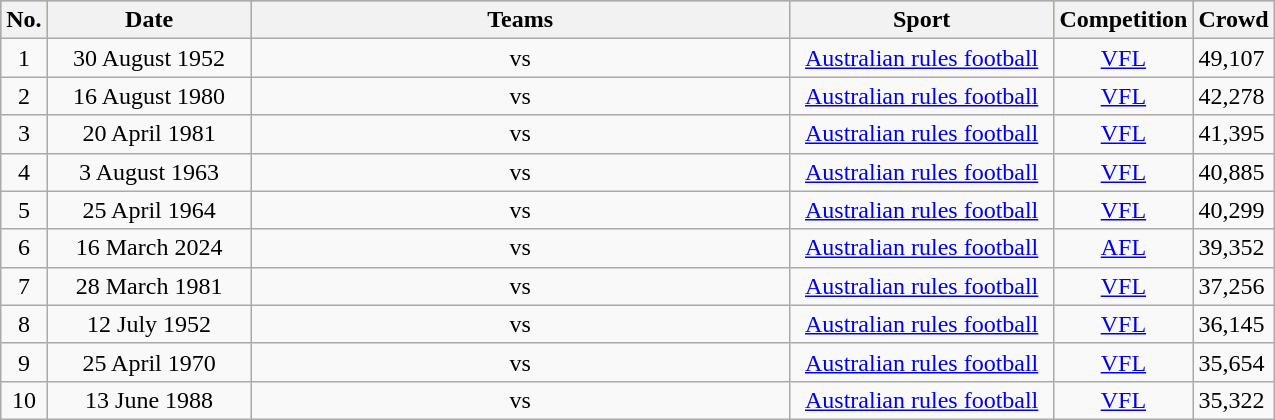<table class="wikitable sortable" style="width:850px;">
<tr style="background:#bdb76b;">
<th width=1%>No.</th>
<th width=17%>Date</th>
<th width=46%>Teams</th>
<th width=22%>Sport</th>
<th width=8%>Competition</th>
<th width=6%>Crowd</th>
</tr>
<tr>
<td align=center>1</td>
<td align=center>30 August 1952</td>
<td align=center> vs </td>
<td align="center"><a href='#'>Australian rules football</a></td>
<td align=center><a href='#'>VFL</a></td>
<td>49,107</td>
</tr>
<tr>
<td align=center>2</td>
<td align=center>16 August 1980</td>
<td align=center> vs </td>
<td align="center"><a href='#'>Australian rules football</a></td>
<td align=center><a href='#'>VFL</a></td>
<td>42,278</td>
</tr>
<tr>
<td align=center>3</td>
<td align=center>20 April 1981</td>
<td align=center> vs </td>
<td align=center><a href='#'>Australian rules football</a></td>
<td align=center><a href='#'>VFL</a></td>
<td>41,395</td>
</tr>
<tr>
<td align=center>4</td>
<td align=center>3 August 1963</td>
<td align=center> vs </td>
<td align=center><a href='#'>Australian rules football</a></td>
<td align=center><a href='#'>VFL</a></td>
<td>40,885</td>
</tr>
<tr>
<td align=center>5</td>
<td align=center>25 April 1964</td>
<td align=center> vs </td>
<td align=center><a href='#'>Australian rules football</a></td>
<td align=center><a href='#'>VFL</a></td>
<td>40,299</td>
</tr>
<tr>
<td align=center>6</td>
<td align=center>16 March 2024</td>
<td align=center> vs </td>
<td align=center><a href='#'>Australian rules football</a></td>
<td align=center><a href='#'>AFL</a></td>
<td>39,352</td>
</tr>
<tr>
<td align=center>7</td>
<td align=center>28 March 1981</td>
<td align=center> vs </td>
<td align=center><a href='#'>Australian rules football</a></td>
<td align=center><a href='#'>VFL</a></td>
<td>37,256</td>
</tr>
<tr>
<td align=center>8</td>
<td align=center>12 July 1952</td>
<td align=center> vs </td>
<td align=center><a href='#'>Australian rules football</a></td>
<td align=center><a href='#'>VFL</a></td>
<td>36,145</td>
</tr>
<tr>
<td align=center>9</td>
<td align=center>25 April 1970</td>
<td align=center> vs </td>
<td align=center><a href='#'>Australian rules football</a></td>
<td align=center><a href='#'>VFL</a></td>
<td>35,654</td>
</tr>
<tr>
<td align=center>10</td>
<td align=center>13 June 1988</td>
<td align=center> vs </td>
<td align=center><a href='#'>Australian rules football</a></td>
<td align=center><a href='#'>VFL</a></td>
<td>35,322</td>
</tr>
</table>
